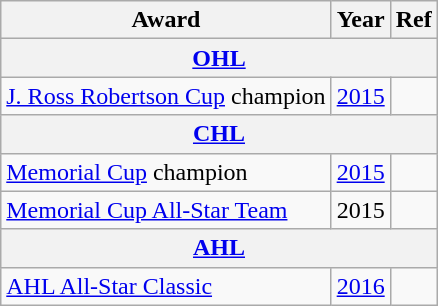<table class="wikitable">
<tr>
<th>Award</th>
<th>Year</th>
<th>Ref</th>
</tr>
<tr>
<th colspan="3"><a href='#'>OHL</a></th>
</tr>
<tr>
<td><a href='#'>J. Ross Robertson Cup</a> champion</td>
<td><a href='#'>2015</a></td>
<td></td>
</tr>
<tr>
<th colspan="3"><a href='#'>CHL</a></th>
</tr>
<tr>
<td><a href='#'>Memorial Cup</a> champion</td>
<td><a href='#'>2015</a></td>
<td></td>
</tr>
<tr>
<td><a href='#'>Memorial Cup All-Star Team</a></td>
<td>2015</td>
<td></td>
</tr>
<tr>
<th colspan="3"><a href='#'>AHL</a></th>
</tr>
<tr>
<td><a href='#'>AHL All-Star Classic</a></td>
<td><a href='#'>2016</a></td>
<td></td>
</tr>
</table>
